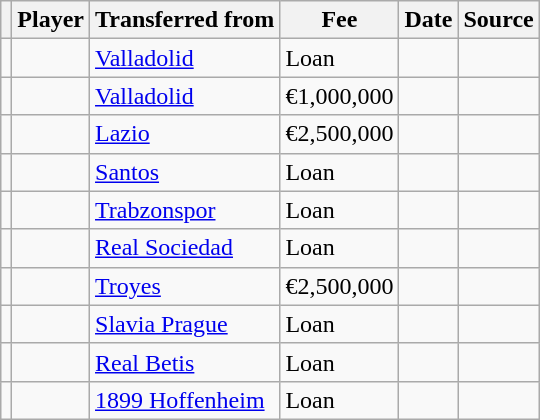<table class="wikitable plainrowheaders sortable">
<tr>
<th></th>
<th scope="col">Player</th>
<th>Transferred from</th>
<th style="width: 65px;">Fee</th>
<th scope="col">Date</th>
<th scope="col">Source</th>
</tr>
<tr>
<td align="center"></td>
<td></td>
<td> <a href='#'>Valladolid</a></td>
<td>Loan</td>
<td></td>
<td></td>
</tr>
<tr>
<td align="center"></td>
<td></td>
<td> <a href='#'>Valladolid</a></td>
<td>€1,000,000</td>
<td></td>
<td></td>
</tr>
<tr>
<td align="center"></td>
<td></td>
<td> <a href='#'>Lazio</a></td>
<td>€2,500,000</td>
<td></td>
<td></td>
</tr>
<tr>
<td align="center"></td>
<td></td>
<td> <a href='#'>Santos</a></td>
<td>Loan</td>
<td></td>
<td></td>
</tr>
<tr>
<td align="center"></td>
<td></td>
<td> <a href='#'>Trabzonspor</a></td>
<td>Loan</td>
<td></td>
<td></td>
</tr>
<tr>
<td align="center"></td>
<td></td>
<td> <a href='#'>Real Sociedad</a></td>
<td>Loan</td>
<td></td>
<td></td>
</tr>
<tr>
<td align="center"></td>
<td></td>
<td> <a href='#'>Troyes</a></td>
<td>€2,500,000</td>
<td></td>
<td></td>
</tr>
<tr>
<td align="center"></td>
<td></td>
<td> <a href='#'>Slavia Prague</a></td>
<td>Loan</td>
<td></td>
<td></td>
</tr>
<tr>
<td align="center"></td>
<td></td>
<td> <a href='#'>Real Betis</a></td>
<td>Loan</td>
<td></td>
<td></td>
</tr>
<tr>
<td align=center></td>
<td></td>
<td> <a href='#'>1899 Hoffenheim</a></td>
<td>Loan</td>
<td></td>
<td></td>
</tr>
</table>
